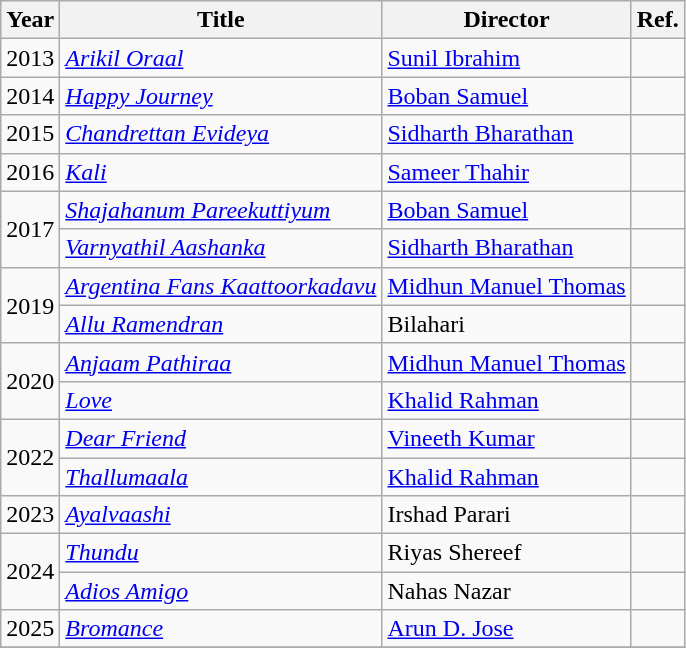<table class="wikitable">
<tr>
<th>Year</th>
<th>Title</th>
<th>Director</th>
<th>Ref.</th>
</tr>
<tr>
<td>2013</td>
<td><em><a href='#'>Arikil Oraal</a></em></td>
<td><a href='#'>Sunil Ibrahim</a></td>
<td></td>
</tr>
<tr>
<td>2014</td>
<td><em><a href='#'>Happy Journey</a></em></td>
<td><a href='#'>Boban Samuel</a></td>
<td></td>
</tr>
<tr>
<td>2015</td>
<td><em><a href='#'>Chandrettan Evideya</a></em></td>
<td><a href='#'>Sidharth Bharathan</a></td>
<td></td>
</tr>
<tr>
<td>2016</td>
<td><em><a href='#'>Kali</a></em></td>
<td><a href='#'>Sameer Thahir</a></td>
<td></td>
</tr>
<tr>
<td rowspan=2>2017</td>
<td><em><a href='#'>Shajahanum Pareekuttiyum</a></em></td>
<td><a href='#'>Boban Samuel</a></td>
<td></td>
</tr>
<tr>
<td><em><a href='#'>Varnyathil Aashanka</a></em></td>
<td><a href='#'>Sidharth Bharathan</a></td>
<td></td>
</tr>
<tr>
<td rowspan=2>2019</td>
<td><em><a href='#'>Argentina Fans Kaattoorkadavu</a></em></td>
<td><a href='#'>Midhun Manuel Thomas</a></td>
<td></td>
</tr>
<tr>
<td><em><a href='#'>Allu Ramendran</a></em></td>
<td>Bilahari</td>
<td></td>
</tr>
<tr>
<td rowspan=2>2020</td>
<td><em><a href='#'>Anjaam Pathiraa</a></em></td>
<td><a href='#'>Midhun Manuel Thomas</a></td>
<td></td>
</tr>
<tr>
<td><em><a href='#'>Love</a></em></td>
<td><a href='#'>Khalid Rahman</a></td>
<td></td>
</tr>
<tr>
<td rowspan=2>2022</td>
<td><em><a href='#'>Dear Friend</a></em></td>
<td><a href='#'>Vineeth Kumar</a></td>
<td></td>
</tr>
<tr>
<td><em><a href='#'>Thallumaala</a></em></td>
<td><a href='#'>Khalid Rahman</a></td>
<td></td>
</tr>
<tr>
<td>2023</td>
<td><em><a href='#'>Ayalvaashi</a></em></td>
<td>Irshad Parari</td>
<td></td>
</tr>
<tr>
<td rowspan=2>2024</td>
<td><em><a href='#'>Thundu</a></em></td>
<td>Riyas Shereef</td>
<td></td>
</tr>
<tr>
<td><em><a href='#'>Adios Amigo</a></em></td>
<td>Nahas Nazar</td>
<td></td>
</tr>
<tr>
<td>2025</td>
<td><em><a href='#'>Bromance</a></em></td>
<td><a href='#'>Arun D. Jose</a></td>
<td></td>
</tr>
<tr>
</tr>
</table>
